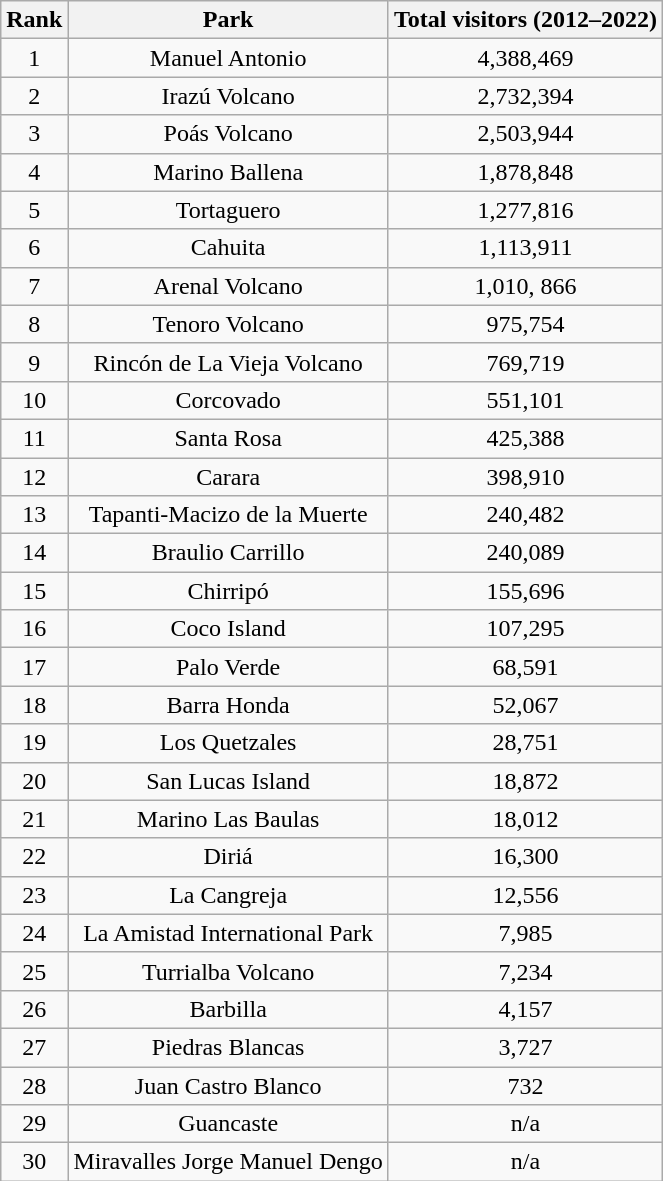<table class="wikitable sortable" style="text-align:center;">
<tr>
<th>Rank</th>
<th>Park</th>
<th>Total visitors (2012–2022)</th>
</tr>
<tr>
<td>1</td>
<td>Manuel Antonio</td>
<td>4,388,469</td>
</tr>
<tr>
<td>2</td>
<td>Irazú Volcano</td>
<td>2,732,394</td>
</tr>
<tr>
<td>3</td>
<td>Poás Volcano</td>
<td>2,503,944</td>
</tr>
<tr>
<td>4</td>
<td>Marino Ballena</td>
<td>1,878,848</td>
</tr>
<tr>
<td>5</td>
<td>Tortaguero</td>
<td>1,277,816</td>
</tr>
<tr>
<td>6</td>
<td>Cahuita</td>
<td>1,113,911</td>
</tr>
<tr>
<td>7</td>
<td>Arenal Volcano</td>
<td>1,010, 866</td>
</tr>
<tr>
<td>8</td>
<td>Tenoro Volcano</td>
<td>975,754</td>
</tr>
<tr>
<td>9</td>
<td>Rincón de La Vieja Volcano</td>
<td>769,719</td>
</tr>
<tr>
<td>10</td>
<td>Corcovado</td>
<td>551,101</td>
</tr>
<tr>
<td>11</td>
<td>Santa Rosa</td>
<td>425,388</td>
</tr>
<tr>
<td>12</td>
<td>Carara</td>
<td>398,910</td>
</tr>
<tr>
<td>13</td>
<td>Tapanti-Macizo de la Muerte</td>
<td>240,482</td>
</tr>
<tr>
<td>14</td>
<td>Braulio Carrillo</td>
<td>240,089</td>
</tr>
<tr>
<td>15</td>
<td>Chirripó</td>
<td>155,696</td>
</tr>
<tr>
<td>16</td>
<td>Coco Island</td>
<td>107,295</td>
</tr>
<tr>
<td>17</td>
<td>Palo Verde</td>
<td>68,591</td>
</tr>
<tr>
<td>18</td>
<td>Barra Honda</td>
<td>52,067</td>
</tr>
<tr>
<td>19</td>
<td>Los Quetzales</td>
<td>28,751</td>
</tr>
<tr>
<td>20</td>
<td>San Lucas Island</td>
<td>18,872</td>
</tr>
<tr>
<td>21</td>
<td>Marino Las Baulas</td>
<td>18,012</td>
</tr>
<tr>
<td>22</td>
<td>Diriá</td>
<td>16,300</td>
</tr>
<tr>
<td>23</td>
<td>La Cangreja</td>
<td>12,556</td>
</tr>
<tr>
<td>24</td>
<td>La Amistad International Park</td>
<td>7,985</td>
</tr>
<tr>
<td>25</td>
<td>Turrialba Volcano</td>
<td>7,234</td>
</tr>
<tr>
<td>26</td>
<td>Barbilla</td>
<td>4,157</td>
</tr>
<tr>
<td>27</td>
<td>Piedras Blancas</td>
<td>3,727</td>
</tr>
<tr>
<td>28</td>
<td>Juan Castro Blanco</td>
<td>732</td>
</tr>
<tr>
<td>29</td>
<td>Guancaste</td>
<td>n/a</td>
</tr>
<tr>
<td>30</td>
<td>Miravalles Jorge Manuel Dengo</td>
<td>n/a</td>
</tr>
</table>
